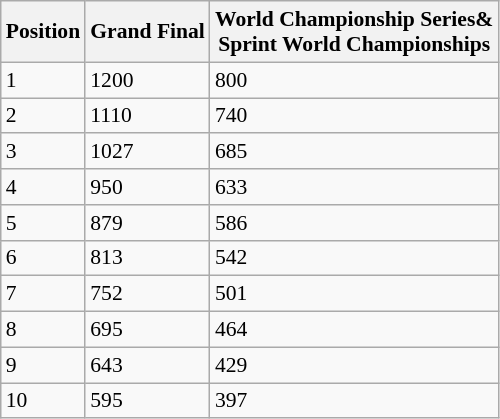<table class="wikitable sortable" style="font-size:90%">
<tr>
<th>Position</th>
<th>Grand Final</th>
<th>World Championship Series&<br>Sprint World Championships</th>
</tr>
<tr>
<td>1</td>
<td>1200</td>
<td>800</td>
</tr>
<tr>
<td>2</td>
<td>1110</td>
<td>740</td>
</tr>
<tr>
<td>3</td>
<td>1027</td>
<td>685</td>
</tr>
<tr>
<td>4</td>
<td>950</td>
<td>633</td>
</tr>
<tr>
<td>5</td>
<td>879</td>
<td>586</td>
</tr>
<tr>
<td>6</td>
<td>813</td>
<td>542</td>
</tr>
<tr>
<td>7</td>
<td>752</td>
<td>501</td>
</tr>
<tr>
<td>8</td>
<td>695</td>
<td>464</td>
</tr>
<tr>
<td>9</td>
<td>643</td>
<td>429</td>
</tr>
<tr>
<td>10</td>
<td>595</td>
<td>397</td>
</tr>
</table>
